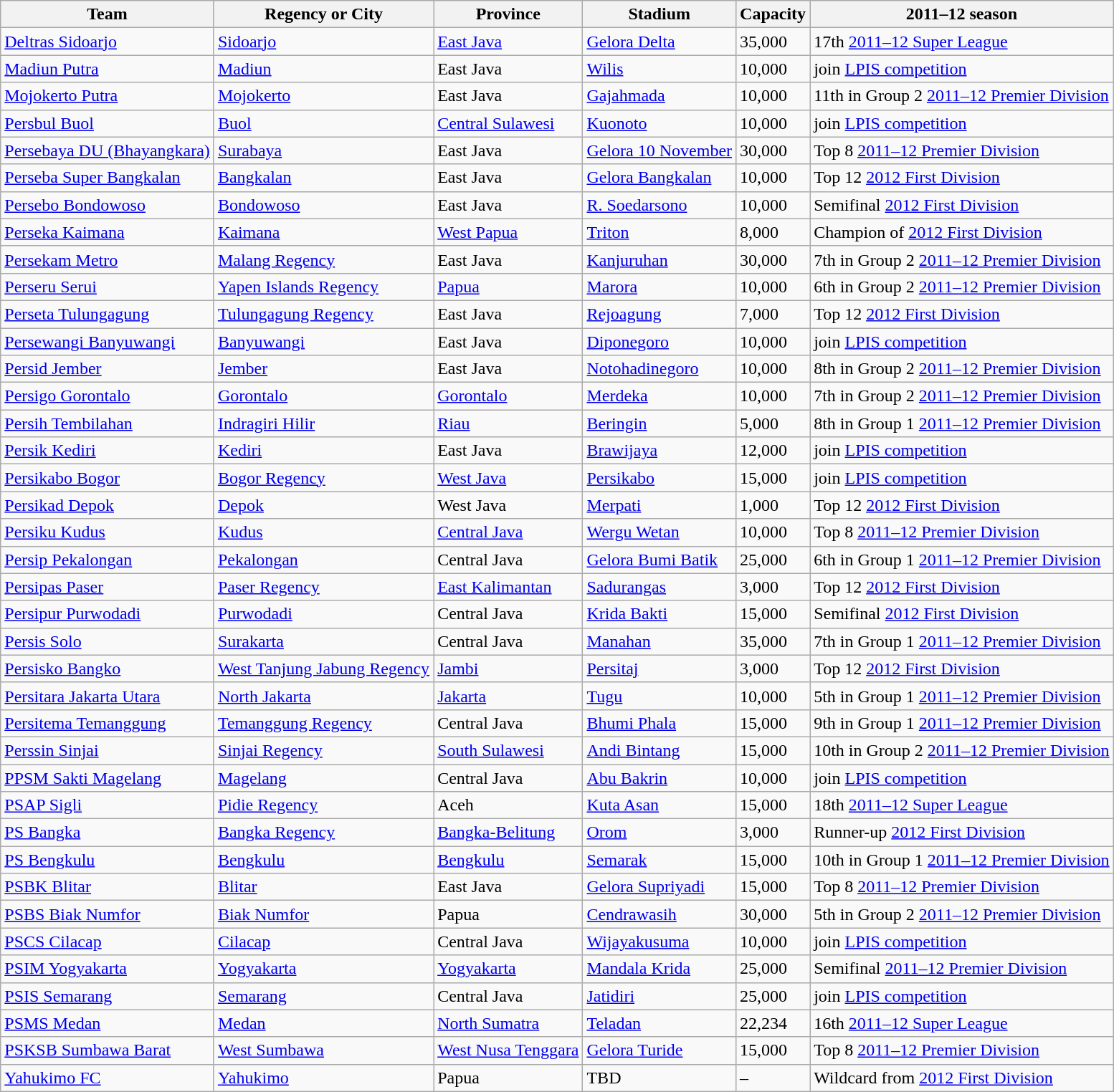<table class="wikitable sortable">
<tr>
<th>Team</th>
<th>Regency or City</th>
<th>Province</th>
<th>Stadium</th>
<th>Capacity</th>
<th>2011–12 season</th>
</tr>
<tr>
<td><a href='#'>Deltras Sidoarjo</a></td>
<td><a href='#'>Sidoarjo</a></td>
<td><a href='#'>East Java</a></td>
<td><a href='#'>Gelora Delta</a></td>
<td>35,000</td>
<td>17th <a href='#'>2011–12 Super League</a></td>
</tr>
<tr>
<td><a href='#'>Madiun Putra</a></td>
<td><a href='#'>Madiun</a></td>
<td>East Java</td>
<td><a href='#'>Wilis</a></td>
<td>10,000</td>
<td>join <a href='#'>LPIS competition</a></td>
</tr>
<tr>
<td><a href='#'>Mojokerto Putra</a></td>
<td><a href='#'>Mojokerto</a></td>
<td>East Java</td>
<td><a href='#'>Gajahmada</a></td>
<td>10,000</td>
<td>11th in Group 2 <a href='#'>2011–12 Premier Division</a></td>
</tr>
<tr>
<td><a href='#'>Persbul Buol</a></td>
<td><a href='#'>Buol</a></td>
<td><a href='#'>Central Sulawesi</a></td>
<td><a href='#'>Kuonoto</a></td>
<td>10,000</td>
<td>join <a href='#'>LPIS competition</a></td>
</tr>
<tr>
<td><a href='#'>Persebaya DU (Bhayangkara)</a></td>
<td><a href='#'>Surabaya</a></td>
<td>East Java</td>
<td><a href='#'>Gelora 10 November</a></td>
<td>30,000</td>
<td>Top 8 <a href='#'>2011–12 Premier Division</a></td>
</tr>
<tr>
<td><a href='#'>Perseba Super Bangkalan</a></td>
<td><a href='#'>Bangkalan</a></td>
<td>East Java</td>
<td><a href='#'>Gelora Bangkalan</a></td>
<td>10,000</td>
<td>Top 12 <a href='#'>2012 First Division</a></td>
</tr>
<tr>
<td><a href='#'>Persebo Bondowoso</a></td>
<td><a href='#'>Bondowoso</a></td>
<td>East Java</td>
<td><a href='#'>R. Soedarsono</a></td>
<td>10,000</td>
<td>Semifinal <a href='#'>2012 First Division</a></td>
</tr>
<tr>
<td><a href='#'>Perseka Kaimana</a></td>
<td><a href='#'>Kaimana</a></td>
<td><a href='#'>West Papua</a></td>
<td><a href='#'>Triton</a></td>
<td>8,000</td>
<td>Champion of <a href='#'>2012 First Division</a></td>
</tr>
<tr>
<td><a href='#'>Persekam Metro</a></td>
<td><a href='#'>Malang Regency</a></td>
<td>East Java</td>
<td><a href='#'>Kanjuruhan</a></td>
<td>30,000</td>
<td>7th in Group 2 <a href='#'>2011–12 Premier Division</a></td>
</tr>
<tr>
<td><a href='#'>Perseru Serui</a></td>
<td><a href='#'>Yapen Islands Regency</a></td>
<td><a href='#'>Papua</a></td>
<td><a href='#'>Marora</a></td>
<td>10,000</td>
<td>6th in Group 2 <a href='#'>2011–12 Premier Division</a></td>
</tr>
<tr>
<td><a href='#'>Perseta Tulungagung</a></td>
<td><a href='#'>Tulungagung Regency</a></td>
<td>East Java</td>
<td><a href='#'>Rejoagung</a></td>
<td>7,000</td>
<td>Top 12 <a href='#'>2012 First Division</a></td>
</tr>
<tr>
<td><a href='#'>Persewangi Banyuwangi</a></td>
<td><a href='#'>Banyuwangi</a></td>
<td>East Java</td>
<td><a href='#'>Diponegoro</a></td>
<td>10,000</td>
<td>join <a href='#'>LPIS competition</a></td>
</tr>
<tr>
<td><a href='#'>Persid Jember</a></td>
<td><a href='#'>Jember</a></td>
<td>East Java</td>
<td><a href='#'>Notohadinegoro</a></td>
<td>10,000</td>
<td>8th in Group 2 <a href='#'>2011–12 Premier Division</a></td>
</tr>
<tr>
<td><a href='#'>Persigo Gorontalo</a></td>
<td><a href='#'>Gorontalo</a></td>
<td><a href='#'>Gorontalo</a></td>
<td><a href='#'>Merdeka</a></td>
<td>10,000</td>
<td>7th in Group 2 <a href='#'>2011–12 Premier Division</a></td>
</tr>
<tr>
<td><a href='#'>Persih Tembilahan</a></td>
<td><a href='#'>Indragiri Hilir</a></td>
<td><a href='#'>Riau</a></td>
<td><a href='#'>Beringin</a></td>
<td>5,000</td>
<td>8th in Group 1 <a href='#'>2011–12 Premier Division</a></td>
</tr>
<tr>
<td><a href='#'>Persik Kediri</a></td>
<td><a href='#'>Kediri</a></td>
<td>East Java</td>
<td><a href='#'>Brawijaya</a></td>
<td>12,000</td>
<td>join <a href='#'>LPIS competition</a></td>
</tr>
<tr>
<td><a href='#'>Persikabo Bogor</a></td>
<td><a href='#'>Bogor Regency</a></td>
<td><a href='#'>West Java</a></td>
<td><a href='#'>Persikabo</a></td>
<td>15,000</td>
<td>join <a href='#'>LPIS competition</a></td>
</tr>
<tr>
<td><a href='#'>Persikad Depok</a></td>
<td><a href='#'>Depok</a></td>
<td>West Java</td>
<td><a href='#'>Merpati</a></td>
<td>1,000</td>
<td>Top 12 <a href='#'>2012 First Division</a></td>
</tr>
<tr>
<td><a href='#'>Persiku Kudus</a></td>
<td><a href='#'>Kudus</a></td>
<td><a href='#'>Central Java</a></td>
<td><a href='#'>Wergu Wetan</a></td>
<td>10,000</td>
<td>Top 8 <a href='#'>2011–12 Premier Division</a></td>
</tr>
<tr>
<td><a href='#'>Persip Pekalongan</a></td>
<td><a href='#'>Pekalongan</a></td>
<td>Central Java</td>
<td><a href='#'>Gelora Bumi Batik</a></td>
<td>25,000</td>
<td>6th in Group 1 <a href='#'>2011–12 Premier Division</a></td>
</tr>
<tr>
<td><a href='#'>Persipas Paser</a></td>
<td><a href='#'>Paser Regency</a></td>
<td><a href='#'>East Kalimantan</a></td>
<td><a href='#'>Sadurangas</a></td>
<td>3,000</td>
<td>Top 12 <a href='#'>2012 First Division</a></td>
</tr>
<tr>
<td><a href='#'>Persipur Purwodadi</a></td>
<td><a href='#'>Purwodadi</a></td>
<td>Central Java</td>
<td><a href='#'>Krida Bakti</a></td>
<td>15,000</td>
<td>Semifinal <a href='#'>2012 First Division</a></td>
</tr>
<tr>
<td><a href='#'>Persis Solo</a></td>
<td><a href='#'>Surakarta</a></td>
<td>Central Java</td>
<td><a href='#'>Manahan</a></td>
<td>35,000</td>
<td>7th in Group 1 <a href='#'>2011–12 Premier Division</a></td>
</tr>
<tr>
<td><a href='#'>Persisko Bangko</a></td>
<td><a href='#'>West Tanjung Jabung Regency</a></td>
<td><a href='#'>Jambi</a></td>
<td><a href='#'>Persitaj</a></td>
<td>3,000</td>
<td>Top 12 <a href='#'>2012 First Division</a></td>
</tr>
<tr>
<td><a href='#'>Persitara Jakarta Utara</a></td>
<td><a href='#'>North Jakarta</a></td>
<td><a href='#'>Jakarta</a></td>
<td><a href='#'>Tugu</a></td>
<td>10,000</td>
<td>5th in Group 1 <a href='#'>2011–12 Premier Division</a></td>
</tr>
<tr>
<td><a href='#'>Persitema Temanggung</a></td>
<td><a href='#'>Temanggung Regency</a></td>
<td>Central Java</td>
<td><a href='#'>Bhumi Phala</a></td>
<td>15,000</td>
<td>9th in Group 1 <a href='#'>2011–12 Premier Division</a></td>
</tr>
<tr>
<td><a href='#'>Perssin Sinjai</a></td>
<td><a href='#'>Sinjai Regency</a></td>
<td><a href='#'>South Sulawesi</a></td>
<td><a href='#'>Andi Bintang</a></td>
<td>15,000</td>
<td>10th in Group 2 <a href='#'>2011–12 Premier Division</a></td>
</tr>
<tr>
<td><a href='#'>PPSM Sakti Magelang</a></td>
<td><a href='#'>Magelang</a></td>
<td>Central Java</td>
<td><a href='#'>Abu Bakrin</a></td>
<td>10,000</td>
<td>join <a href='#'>LPIS competition</a></td>
</tr>
<tr>
<td><a href='#'>PSAP Sigli</a></td>
<td><a href='#'>Pidie Regency</a></td>
<td>Aceh</td>
<td><a href='#'>Kuta Asan</a></td>
<td>15,000</td>
<td>18th <a href='#'>2011–12 Super League</a></td>
</tr>
<tr>
<td><a href='#'>PS Bangka</a></td>
<td><a href='#'>Bangka Regency</a></td>
<td><a href='#'>Bangka-Belitung</a></td>
<td><a href='#'>Orom</a></td>
<td>3,000</td>
<td>Runner-up <a href='#'>2012 First Division</a></td>
</tr>
<tr>
<td><a href='#'>PS Bengkulu</a></td>
<td><a href='#'>Bengkulu</a></td>
<td><a href='#'>Bengkulu</a></td>
<td><a href='#'>Semarak</a></td>
<td>15,000</td>
<td>10th in Group 1 <a href='#'>2011–12 Premier Division</a></td>
</tr>
<tr>
<td><a href='#'>PSBK Blitar</a></td>
<td><a href='#'>Blitar</a></td>
<td>East Java</td>
<td><a href='#'>Gelora Supriyadi</a></td>
<td>15,000</td>
<td>Top 8 <a href='#'>2011–12 Premier Division</a></td>
</tr>
<tr>
<td><a href='#'>PSBS Biak Numfor</a></td>
<td><a href='#'>Biak Numfor</a></td>
<td>Papua</td>
<td><a href='#'>Cendrawasih</a></td>
<td>30,000</td>
<td>5th in Group 2 <a href='#'>2011–12 Premier Division</a></td>
</tr>
<tr>
<td><a href='#'>PSCS Cilacap</a></td>
<td><a href='#'>Cilacap</a></td>
<td>Central Java</td>
<td><a href='#'>Wijayakusuma</a></td>
<td>10,000</td>
<td>join <a href='#'>LPIS competition</a></td>
</tr>
<tr>
<td><a href='#'>PSIM Yogyakarta</a></td>
<td><a href='#'>Yogyakarta</a></td>
<td><a href='#'>Yogyakarta</a></td>
<td><a href='#'>Mandala Krida</a></td>
<td>25,000</td>
<td>Semifinal <a href='#'>2011–12 Premier Division</a></td>
</tr>
<tr>
<td><a href='#'>PSIS Semarang</a></td>
<td><a href='#'>Semarang</a></td>
<td>Central Java</td>
<td><a href='#'>Jatidiri</a></td>
<td>25,000</td>
<td>join <a href='#'>LPIS competition</a></td>
</tr>
<tr>
<td><a href='#'>PSMS Medan</a></td>
<td><a href='#'>Medan</a></td>
<td><a href='#'>North Sumatra</a></td>
<td><a href='#'>Teladan</a></td>
<td>22,234</td>
<td>16th <a href='#'>2011–12 Super League</a></td>
</tr>
<tr>
<td><a href='#'>PSKSB Sumbawa Barat</a></td>
<td><a href='#'>West Sumbawa</a></td>
<td><a href='#'>West Nusa Tenggara</a></td>
<td><a href='#'>Gelora Turide</a></td>
<td>15,000</td>
<td>Top 8 <a href='#'>2011–12 Premier Division</a></td>
</tr>
<tr>
<td><a href='#'>Yahukimo FC</a></td>
<td><a href='#'>Yahukimo</a></td>
<td>Papua</td>
<td>TBD</td>
<td>–</td>
<td>Wildcard from <a href='#'>2012 First Division</a></td>
</tr>
</table>
